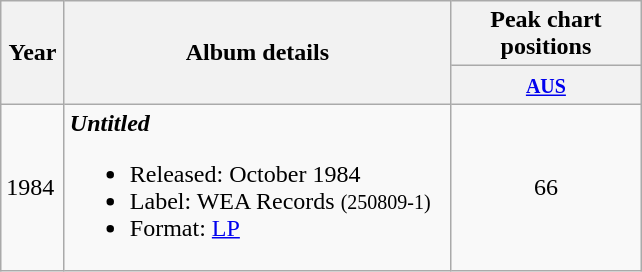<table class="wikitable">
<tr>
<th rowspan="2" style="width:35px;">Year</th>
<th rowspan="2" style="width:250px;">Album details</th>
<th style="width:120px;">Peak chart positions</th>
</tr>
<tr>
<th style="width:30px;"><small><a href='#'>AUS</a><br></small></th>
</tr>
<tr>
<td>1984</td>
<td><strong><em>Untitled</em></strong><br><ul><li>Released: October 1984</li><li>Label: WEA Records <small>(250809-1)</small></li><li>Format: <a href='#'>LP</a></li></ul></td>
<td style="text-align:center;">66</td>
</tr>
</table>
